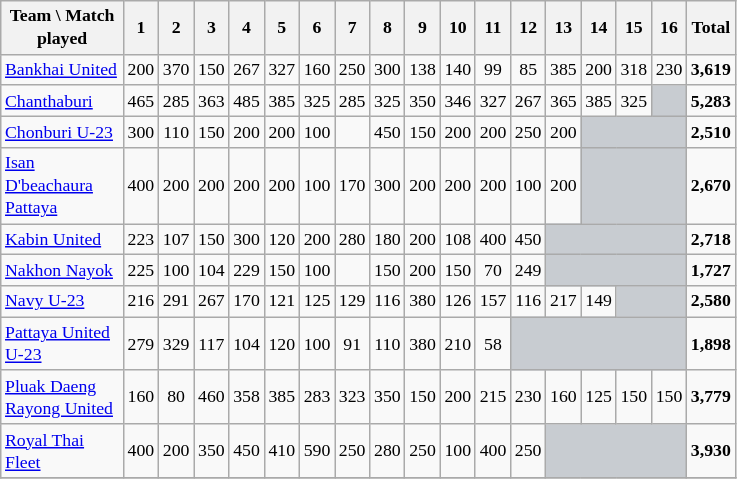<table class="wikitable sortable" style="font-size: 74%; text-align:center;">
<tr>
<th style="width:76px;">Team \ Match played</th>
<th align=center>1</th>
<th align=center>2</th>
<th align=center>3</th>
<th align=center>4</th>
<th align=center>5</th>
<th align=center>6</th>
<th align=center>7</th>
<th align=center>8</th>
<th align=center>9</th>
<th align=center>10</th>
<th align=center>11</th>
<th align=center>12</th>
<th align=center>13</th>
<th align=center>14</th>
<th align=center>15</th>
<th align=center>16</th>
<th align=center>Total</th>
</tr>
<tr align=center>
<td align=left><a href='#'>Bankhai United</a></td>
<td>200</td>
<td>370</td>
<td>150</td>
<td>267</td>
<td>327</td>
<td>160</td>
<td>250</td>
<td>300</td>
<td>138</td>
<td>140</td>
<td>99</td>
<td>85</td>
<td>385</td>
<td>200</td>
<td>318</td>
<td>230</td>
<td><strong>3,619</strong></td>
</tr>
<tr align=center>
<td align=left><a href='#'>Chanthaburi</a></td>
<td>465</td>
<td>285</td>
<td>363</td>
<td>485</td>
<td>385</td>
<td>325</td>
<td>285</td>
<td>325</td>
<td>350</td>
<td>346</td>
<td>327</td>
<td>267</td>
<td>365</td>
<td>385</td>
<td>325</td>
<td bgcolor="#c8ccd1"></td>
<td><strong>5,283</strong></td>
</tr>
<tr align=center>
<td align=left><a href='#'>Chonburi U-23</a></td>
<td>300</td>
<td>110</td>
<td>150</td>
<td>200</td>
<td>200</td>
<td>100</td>
<td></td>
<td>450</td>
<td>150</td>
<td>200</td>
<td>200</td>
<td>250</td>
<td>200</td>
<td bgcolor="#c8ccd1"  colspan="3"></td>
<td><strong>2,510</strong></td>
</tr>
<tr align=center>
<td align=left><a href='#'>Isan D'beachaura Pattaya</a></td>
<td>400</td>
<td>200</td>
<td>200</td>
<td>200</td>
<td>200</td>
<td>100</td>
<td>170</td>
<td>300</td>
<td>200</td>
<td>200</td>
<td>200</td>
<td>100</td>
<td>200</td>
<td bgcolor="#c8ccd1"  colspan="3"></td>
<td><strong>2,670</strong></td>
</tr>
<tr align=center>
<td align=left><a href='#'>Kabin United</a></td>
<td>223</td>
<td>107</td>
<td>150</td>
<td>300</td>
<td>120</td>
<td>200</td>
<td>280</td>
<td>180</td>
<td>200</td>
<td>108</td>
<td>400</td>
<td>450</td>
<td bgcolor="#c8ccd1"  colspan="4"></td>
<td><strong>2,718</strong></td>
</tr>
<tr align=center>
<td align=left><a href='#'>Nakhon Nayok</a></td>
<td>225</td>
<td>100</td>
<td>104</td>
<td>229</td>
<td>150</td>
<td>100</td>
<td></td>
<td>150</td>
<td>200</td>
<td>150</td>
<td>70</td>
<td>249</td>
<td bgcolor="#c8ccd1"  colspan="4"></td>
<td><strong>1,727</strong></td>
</tr>
<tr align=center>
<td align=left><a href='#'>Navy U-23</a></td>
<td>216</td>
<td>291</td>
<td>267</td>
<td>170</td>
<td>121</td>
<td>125</td>
<td>129</td>
<td>116</td>
<td>380</td>
<td>126</td>
<td>157</td>
<td>116</td>
<td>217</td>
<td>149</td>
<td bgcolor="#c8ccd1"  colspan="2"></td>
<td><strong>2,580</strong></td>
</tr>
<tr align=center>
<td align=left><a href='#'>Pattaya United U-23</a></td>
<td>279</td>
<td>329</td>
<td>117</td>
<td>104</td>
<td>120</td>
<td>100</td>
<td>91</td>
<td>110</td>
<td>380</td>
<td>210</td>
<td>58</td>
<td bgcolor="#c8ccd1"  colspan="5"></td>
<td><strong>1,898</strong></td>
</tr>
<tr align=center>
<td align=left><a href='#'>Pluak Daeng Rayong United</a></td>
<td>160</td>
<td>80</td>
<td>460</td>
<td>358</td>
<td>385</td>
<td>283</td>
<td>323</td>
<td>350</td>
<td>150</td>
<td>200</td>
<td>215</td>
<td>230</td>
<td>160</td>
<td>125</td>
<td>150</td>
<td>150</td>
<td><strong>3,779</strong></td>
</tr>
<tr align=center>
<td align=left><a href='#'>Royal Thai Fleet</a></td>
<td>400</td>
<td>200</td>
<td>350</td>
<td>450</td>
<td>410</td>
<td>590</td>
<td>250</td>
<td>280</td>
<td>250</td>
<td>100</td>
<td>400</td>
<td>250</td>
<td bgcolor="#c8ccd1"  colspan="4"></td>
<td><strong>3,930</strong></td>
</tr>
<tr align=center>
</tr>
</table>
